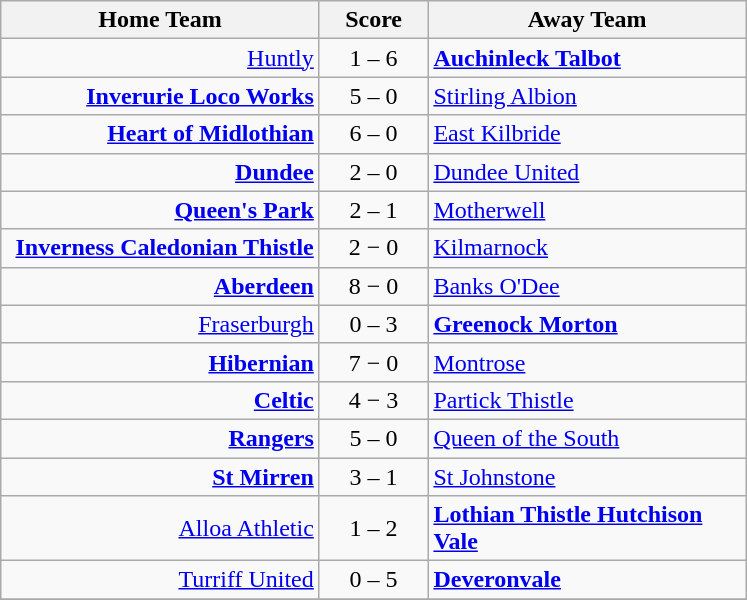<table class="wikitable" style="border-collapse: collapse;">
<tr>
<th align="right" width="205">Home Team</th>
<th align="center" width="65"> Score </th>
<th align="left" width="205">Away Team</th>
</tr>
<tr>
<td style="text-align: right;"><a href='#'>Huntly</a></td>
<td style="text-align: center;">1 – 6</td>
<td style="text-align: left;"><strong><a href='#'>Auchinleck Talbot</a></strong></td>
</tr>
<tr>
<td style="text-align: right;"><strong><a href='#'>Inverurie Loco Works</a></strong></td>
<td style="text-align: center;">5 – 0</td>
<td style="text-align: left;"><a href='#'>Stirling Albion</a></td>
</tr>
<tr>
<td style="text-align: right;"><strong><a href='#'>Heart of Midlothian</a></strong></td>
<td style="text-align: center;">6 – 0</td>
<td style="text-align: left;"><a href='#'>East Kilbride</a></td>
</tr>
<tr>
<td style="text-align: right;"><strong><a href='#'>Dundee</a></strong></td>
<td style="text-align: center;">2 – 0</td>
<td style="text-align: left;"><a href='#'>Dundee United</a></td>
</tr>
<tr>
<td style="text-align: right;"><strong><a href='#'>Queen's Park</a></strong></td>
<td style="text-align: center;">2 – 1</td>
<td style="text-align: left;"><a href='#'>Motherwell</a></td>
</tr>
<tr>
<td style="text-align: right;"><strong><a href='#'>Inverness Caledonian Thistle</a></strong></td>
<td style="text-align: center;">2 − 0</td>
<td style="text-align: left;"><a href='#'>Kilmarnock</a></td>
</tr>
<tr>
<td style="text-align: right;"><strong><a href='#'>Aberdeen</a></strong></td>
<td style="text-align: center;">8 − 0</td>
<td style="text-align: left;"><a href='#'>Banks O'Dee</a></td>
</tr>
<tr>
<td style="text-align: right;"><a href='#'>Fraserburgh</a></td>
<td style="text-align: center;">0 – 3</td>
<td style="text-align: left;"><strong><a href='#'>Greenock Morton</a></strong></td>
</tr>
<tr>
<td style="text-align: right;"><strong><a href='#'>Hibernian</a></strong></td>
<td style="text-align: center;">7 − 0</td>
<td style="text-align: left;"><a href='#'>Montrose</a></td>
</tr>
<tr>
<td style="text-align: right;"><strong><a href='#'>Celtic</a></strong></td>
<td style="text-align: center;">4 − 3</td>
<td style="text-align: left;"><a href='#'>Partick Thistle</a></td>
</tr>
<tr>
<td style="text-align: right;"><strong><a href='#'>Rangers</a></strong></td>
<td style="text-align: center;">5 – 0</td>
<td style="text-align: left;"><a href='#'>Queen of the South</a></td>
</tr>
<tr>
<td style="text-align: right;"><strong><a href='#'>St Mirren</a></strong></td>
<td style="text-align: center;">3 – 1</td>
<td style="text-align: left;"><a href='#'>St Johnstone</a></td>
</tr>
<tr>
<td style="text-align: right;"><a href='#'>Alloa Athletic</a></td>
<td style="text-align: center;">1 – 2</td>
<td style="text-align: left;"><strong><a href='#'>Lothian Thistle Hutchison Vale</a></strong></td>
</tr>
<tr>
<td style="text-align: right;"><a href='#'>Turriff United</a></td>
<td style="text-align: center;">0 – 5</td>
<td style="text-align: left;"><strong><a href='#'>Deveronvale</a></strong></td>
</tr>
<tr>
</tr>
</table>
